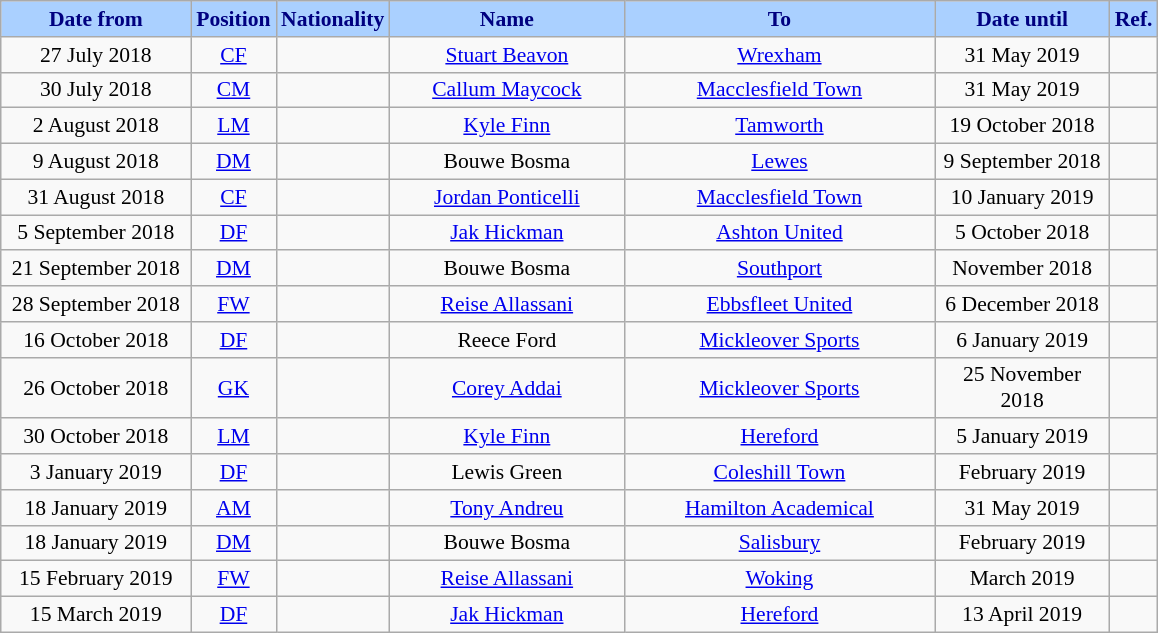<table class="wikitable"  style="text-align:center; font-size:90%; ">
<tr>
<th style="background:#AAD0FF; color:#000080; width:120px;">Date from</th>
<th style="background:#AAD0FF; color:#000080; width:50px;">Position</th>
<th style="background:#AAD0FF; color:#000080; width:50px;">Nationality</th>
<th style="background:#AAD0FF; color:#000080; width:150px;">Name</th>
<th style="background:#AAD0FF; color:#000080; width:200px;">To</th>
<th style="background:#AAD0FF; color:#000080; width:110px;">Date until</th>
<th style="background:#AAD0FF; color:#000080; width:25px;">Ref.</th>
</tr>
<tr>
<td>27 July 2018</td>
<td><a href='#'>CF</a></td>
<td></td>
<td><a href='#'>Stuart Beavon</a></td>
<td><a href='#'>Wrexham</a></td>
<td>31 May 2019</td>
<td></td>
</tr>
<tr>
<td>30 July 2018</td>
<td><a href='#'>CM</a></td>
<td></td>
<td><a href='#'>Callum Maycock</a></td>
<td><a href='#'>Macclesfield Town</a></td>
<td>31 May 2019</td>
<td></td>
</tr>
<tr>
<td>2 August 2018</td>
<td><a href='#'>LM</a></td>
<td></td>
<td><a href='#'>Kyle Finn</a></td>
<td><a href='#'>Tamworth</a></td>
<td>19 October 2018</td>
<td></td>
</tr>
<tr>
<td>9 August 2018</td>
<td><a href='#'>DM</a></td>
<td></td>
<td>Bouwe Bosma</td>
<td><a href='#'>Lewes</a></td>
<td>9 September 2018</td>
<td></td>
</tr>
<tr>
<td>31 August 2018</td>
<td><a href='#'>CF</a></td>
<td></td>
<td><a href='#'>Jordan Ponticelli</a></td>
<td><a href='#'>Macclesfield Town</a></td>
<td>10 January 2019</td>
<td></td>
</tr>
<tr>
<td>5 September 2018</td>
<td><a href='#'>DF</a></td>
<td></td>
<td><a href='#'>Jak Hickman</a></td>
<td><a href='#'>Ashton United</a></td>
<td>5 October 2018</td>
<td></td>
</tr>
<tr>
<td>21 September 2018</td>
<td><a href='#'>DM</a></td>
<td></td>
<td>Bouwe Bosma</td>
<td><a href='#'>Southport</a></td>
<td>November 2018</td>
<td></td>
</tr>
<tr>
<td>28 September 2018</td>
<td><a href='#'>FW</a></td>
<td></td>
<td><a href='#'>Reise Allassani</a></td>
<td><a href='#'>Ebbsfleet United</a></td>
<td>6 December 2018</td>
<td></td>
</tr>
<tr>
<td>16 October 2018</td>
<td><a href='#'>DF</a></td>
<td></td>
<td>Reece Ford</td>
<td><a href='#'>Mickleover Sports</a></td>
<td>6 January 2019</td>
<td></td>
</tr>
<tr>
<td>26 October 2018</td>
<td><a href='#'>GK</a></td>
<td></td>
<td><a href='#'>Corey Addai</a></td>
<td><a href='#'>Mickleover Sports</a></td>
<td>25 November 2018</td>
<td></td>
</tr>
<tr>
<td>30 October 2018</td>
<td><a href='#'>LM</a></td>
<td></td>
<td><a href='#'>Kyle Finn</a></td>
<td><a href='#'>Hereford</a></td>
<td>5 January 2019</td>
<td></td>
</tr>
<tr>
<td>3 January 2019</td>
<td><a href='#'>DF</a></td>
<td></td>
<td>Lewis Green</td>
<td><a href='#'>Coleshill Town</a></td>
<td>February 2019</td>
<td></td>
</tr>
<tr>
<td>18 January 2019</td>
<td><a href='#'>AM</a></td>
<td></td>
<td><a href='#'>Tony Andreu</a></td>
<td> <a href='#'>Hamilton Academical</a></td>
<td>31 May 2019</td>
<td></td>
</tr>
<tr>
<td>18 January 2019</td>
<td><a href='#'>DM</a></td>
<td></td>
<td>Bouwe Bosma</td>
<td><a href='#'>Salisbury</a></td>
<td>February 2019</td>
<td></td>
</tr>
<tr>
<td>15 February 2019</td>
<td><a href='#'>FW</a></td>
<td></td>
<td><a href='#'>Reise Allassani</a></td>
<td><a href='#'>Woking</a></td>
<td>March 2019</td>
<td></td>
</tr>
<tr>
<td>15 March 2019</td>
<td><a href='#'>DF</a></td>
<td></td>
<td><a href='#'>Jak Hickman</a></td>
<td><a href='#'>Hereford</a></td>
<td>13 April 2019</td>
<td></td>
</tr>
</table>
